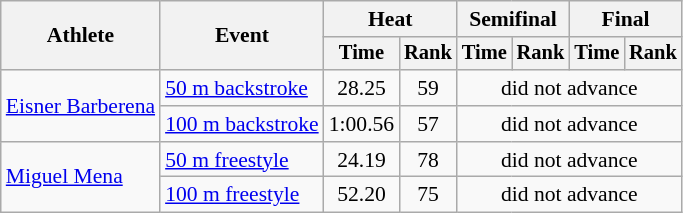<table class="wikitable" style="text-align:center; font-size:90%">
<tr>
<th rowspan="2">Athlete</th>
<th rowspan="2">Event</th>
<th colspan="2">Heat</th>
<th colspan="2">Semifinal</th>
<th colspan="2">Final</th>
</tr>
<tr style="font-size:95%">
<th>Time</th>
<th>Rank</th>
<th>Time</th>
<th>Rank</th>
<th>Time</th>
<th>Rank</th>
</tr>
<tr>
<td align=left rowspan=2><a href='#'>Eisner Barberena</a></td>
<td align=left><a href='#'>50 m backstroke</a></td>
<td>28.25</td>
<td>59</td>
<td colspan=4>did not advance</td>
</tr>
<tr>
<td align=left><a href='#'>100 m backstroke</a></td>
<td>1:00.56</td>
<td>57</td>
<td colspan=4>did not advance</td>
</tr>
<tr>
<td align=left rowspan=2><a href='#'>Miguel Mena</a></td>
<td align=left><a href='#'>50 m freestyle</a></td>
<td>24.19</td>
<td>78</td>
<td colspan=4>did not advance</td>
</tr>
<tr>
<td align=left><a href='#'>100 m freestyle</a></td>
<td>52.20</td>
<td>75</td>
<td colspan=4>did not advance</td>
</tr>
</table>
